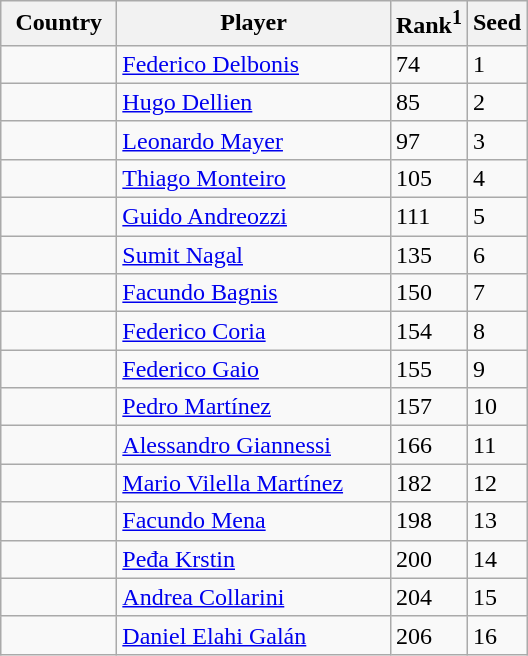<table class="sortable wikitable">
<tr>
<th width="70">Country</th>
<th width="175">Player</th>
<th>Rank<sup>1</sup></th>
<th>Seed</th>
</tr>
<tr>
<td></td>
<td><a href='#'>Federico Delbonis</a></td>
<td>74</td>
<td>1</td>
</tr>
<tr>
<td></td>
<td><a href='#'>Hugo Dellien</a></td>
<td>85</td>
<td>2</td>
</tr>
<tr>
<td></td>
<td><a href='#'>Leonardo Mayer</a></td>
<td>97</td>
<td>3</td>
</tr>
<tr>
<td></td>
<td><a href='#'>Thiago Monteiro</a></td>
<td>105</td>
<td>4</td>
</tr>
<tr>
<td></td>
<td><a href='#'>Guido Andreozzi</a></td>
<td>111</td>
<td>5</td>
</tr>
<tr>
<td></td>
<td><a href='#'>Sumit Nagal</a></td>
<td>135</td>
<td>6</td>
</tr>
<tr>
<td></td>
<td><a href='#'>Facundo Bagnis</a></td>
<td>150</td>
<td>7</td>
</tr>
<tr>
<td></td>
<td><a href='#'>Federico Coria</a></td>
<td>154</td>
<td>8</td>
</tr>
<tr>
<td></td>
<td><a href='#'>Federico Gaio</a></td>
<td>155</td>
<td>9</td>
</tr>
<tr>
<td></td>
<td><a href='#'>Pedro Martínez</a></td>
<td>157</td>
<td>10</td>
</tr>
<tr>
<td></td>
<td><a href='#'>Alessandro Giannessi</a></td>
<td>166</td>
<td>11</td>
</tr>
<tr>
<td></td>
<td><a href='#'>Mario Vilella Martínez</a></td>
<td>182</td>
<td>12</td>
</tr>
<tr>
<td></td>
<td><a href='#'>Facundo Mena</a></td>
<td>198</td>
<td>13</td>
</tr>
<tr>
<td></td>
<td><a href='#'>Peđa Krstin</a></td>
<td>200</td>
<td>14</td>
</tr>
<tr>
<td></td>
<td><a href='#'>Andrea Collarini</a></td>
<td>204</td>
<td>15</td>
</tr>
<tr>
<td></td>
<td><a href='#'>Daniel Elahi Galán</a></td>
<td>206</td>
<td>16</td>
</tr>
</table>
